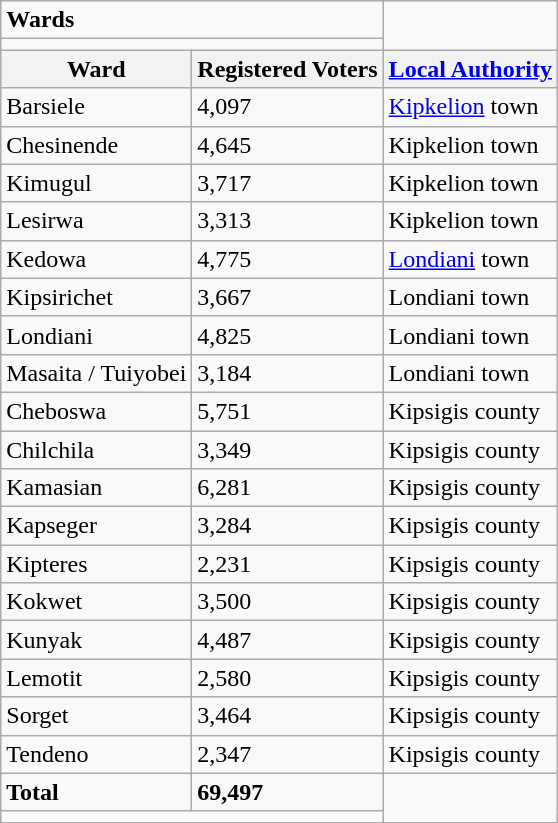<table class="wikitable">
<tr>
<td colspan="2"><strong>Wards</strong></td>
</tr>
<tr>
<td colspan="2"></td>
</tr>
<tr>
<th>Ward</th>
<th>Registered Voters</th>
<th><a href='#'>Local Authority</a></th>
</tr>
<tr>
<td>Barsiele</td>
<td>4,097</td>
<td><a href='#'>Kipkelion</a> town</td>
</tr>
<tr>
<td>Chesinende</td>
<td>4,645</td>
<td>Kipkelion town</td>
</tr>
<tr>
<td>Kimugul</td>
<td>3,717</td>
<td>Kipkelion town</td>
</tr>
<tr>
<td>Lesirwa</td>
<td>3,313</td>
<td>Kipkelion town</td>
</tr>
<tr>
<td>Kedowa</td>
<td>4,775</td>
<td><a href='#'>Londiani</a> town</td>
</tr>
<tr>
<td>Kipsirichet</td>
<td>3,667</td>
<td>Londiani town</td>
</tr>
<tr>
<td>Londiani</td>
<td>4,825</td>
<td>Londiani town</td>
</tr>
<tr>
<td>Masaita / Tuiyobei</td>
<td>3,184</td>
<td>Londiani town</td>
</tr>
<tr>
<td>Cheboswa</td>
<td>5,751</td>
<td>Kipsigis county</td>
</tr>
<tr>
<td>Chilchila</td>
<td>3,349</td>
<td>Kipsigis county</td>
</tr>
<tr>
<td>Kamasian</td>
<td>6,281</td>
<td>Kipsigis county</td>
</tr>
<tr>
<td>Kapseger</td>
<td>3,284</td>
<td>Kipsigis county</td>
</tr>
<tr>
<td>Kipteres</td>
<td>2,231</td>
<td>Kipsigis county</td>
</tr>
<tr>
<td>Kokwet</td>
<td>3,500</td>
<td>Kipsigis county</td>
</tr>
<tr>
<td>Kunyak</td>
<td>4,487</td>
<td>Kipsigis county</td>
</tr>
<tr>
<td>Lemotit</td>
<td>2,580</td>
<td>Kipsigis county</td>
</tr>
<tr>
<td>Sorget</td>
<td>3,464</td>
<td>Kipsigis county</td>
</tr>
<tr>
<td>Tendeno</td>
<td>2,347</td>
<td>Kipsigis county</td>
</tr>
<tr>
<td><strong>Total</strong></td>
<td><strong>69,497</strong></td>
</tr>
<tr>
<td colspan="2"></td>
</tr>
</table>
